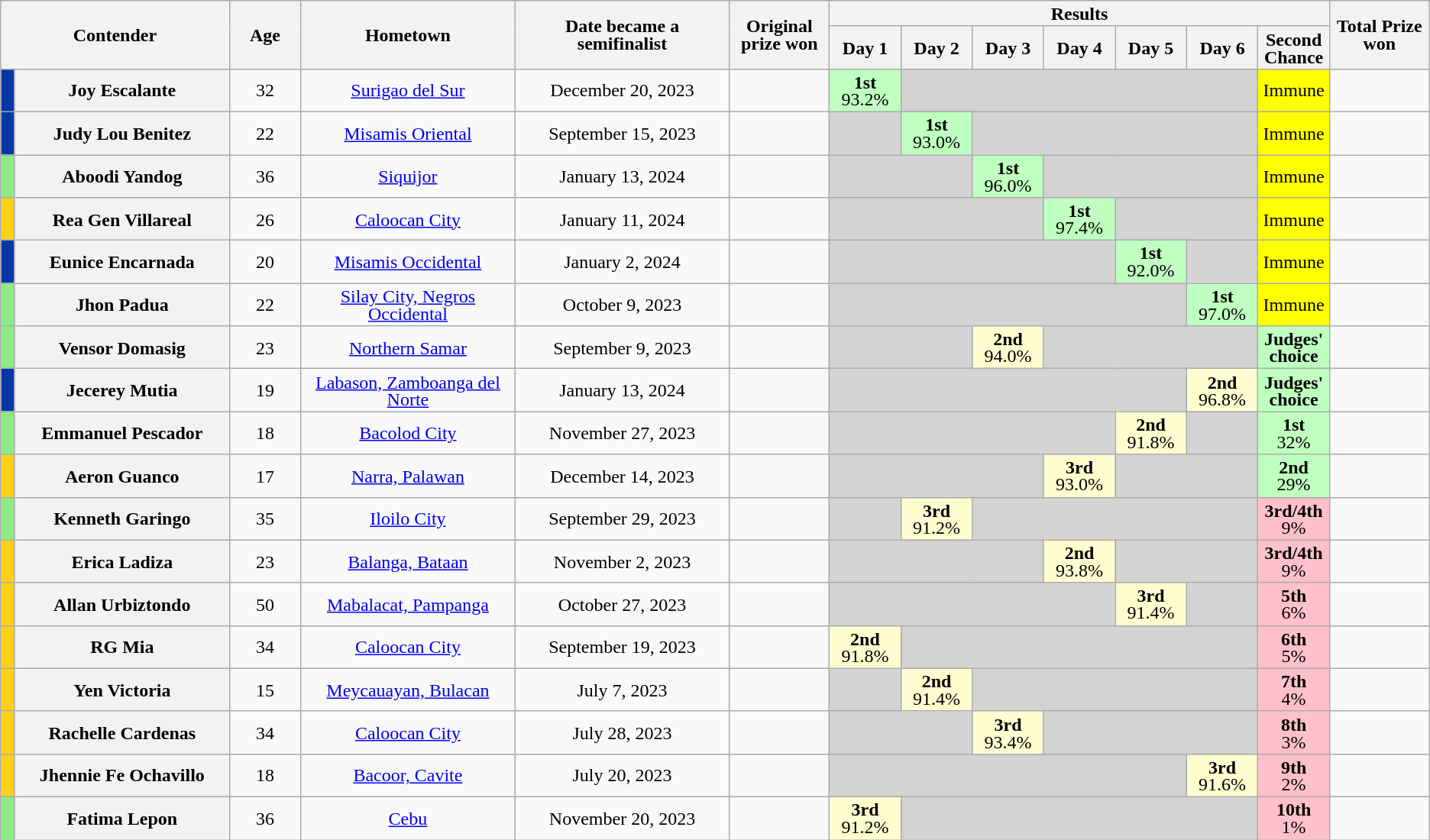<table class="wikitable" style="text-align: center;line-height:15px;">
<tr>
<th colspan="2" rowspan="2">Contender</th>
<th rowspan="2" width="5%">Age</th>
<th rowspan="2" width="15%">Hometown</th>
<th rowspan="2" width="15%">Date became a semifinalist</th>
<th rowspan="2" width="7%">Original prize won</th>
<th colspan="7" width="30%">Results</th>
<th rowspan="2" width="7%">Total Prize won</th>
</tr>
<tr>
<th width="5%">Day 1</th>
<th width="5%">Day 2</th>
<th width="5%">Day 3</th>
<th width="5%">Day 4</th>
<th width="5%">Day 5</th>
<th width="5%">Day 6</th>
<th width="5%">Second Chance</th>
</tr>
<tr>
<th style="background:#0038A8" ;width:01%;"></th>
<th>Joy Escalante</th>
<td>32</td>
<td><a href='#'>Surigao del Sur</a></td>
<td>December 20, 2023</td>
<td></td>
<td style="background:#BFFFC0;"><strong>1st</strong><br>93.2%</td>
<td colspan="5" style="background:lightgray"></td>
<td style="background:yellow">Immune</td>
<td></td>
</tr>
<tr>
<th style="background:#0038A8" ;width:01%;"></th>
<th>Judy Lou Benitez</th>
<td>22</td>
<td><a href='#'>Misamis Oriental</a></td>
<td>September 15, 2023</td>
<td></td>
<td style="background:lightgray"></td>
<td style="background:#BFFFC0;"><strong>1st</strong><br>93.0%</td>
<td colspan="4" style="background:lightgray"></td>
<td style="background:yellow">Immune</td>
<td></td>
</tr>
<tr>
<th style="background:#8deb87" ;width:01%;"></th>
<th>Aboodi Yandog</th>
<td>36</td>
<td><a href='#'>Siquijor</a></td>
<td>January 13, 2024</td>
<td></td>
<td colspan="2" style="background:lightgray"></td>
<td style="background:#BFFFC0;"><strong>1st</strong><br>96.0%</td>
<td colspan="3"  style="background:lightgray"></td>
<td style="background:yellow">Immune</td>
<td></td>
</tr>
<tr>
<th style="background:#FCD116" ;width:01%;"></th>
<th>Rea Gen Villareal</th>
<td>26</td>
<td><a href='#'>Caloocan City</a></td>
<td>January 11, 2024</td>
<td></td>
<td colspan="3" style="background:lightgray"></td>
<td style="background:#BFFFC0;"><strong>1st</strong><br>97.4%</td>
<td colspan="2" style="background:lightgray"></td>
<td style="background:yellow">Immune</td>
<td></td>
</tr>
<tr>
<th style="background:#0038A8" ;width:01%;"></th>
<th>Eunice Encarnada</th>
<td>20</td>
<td><a href='#'>Misamis Occidental</a></td>
<td>January 2, 2024</td>
<td></td>
<td colspan="4" style="background:lightgray"></td>
<td style="background:#BFFFC0;"><strong>1st</strong><br>92.0%</td>
<td style="background:lightgray"></td>
<td style="background:yellow">Immune</td>
<td></td>
</tr>
<tr>
<th style="background:#8deb87" ;width:01%;"></th>
<th>Jhon Padua</th>
<td>22</td>
<td><a href='#'>Silay City, Negros Occidental</a></td>
<td>October 9, 2023</td>
<td></td>
<td colspan="5" style="background:lightgray"></td>
<td style="background:#BFFFC0;"><strong>1st</strong><br>97.0%</td>
<td style="background:yellow">Immune</td>
<td></td>
</tr>
<tr>
<th style="background:#8deb87" ;width:01%;"></th>
<th>Vensor Domasig</th>
<td>23</td>
<td><a href='#'>Northern Samar</a></td>
<td>September 9, 2023</td>
<td></td>
<td colspan="2" style="background:lightgray"></td>
<td style="background:#FFFDD0"><strong>2nd</strong><br>94.0%</td>
<td colspan="3" style="background:lightgray"></td>
<td style="background:#BFFFC0"><strong>Judges' choice</strong></td>
<td></td>
</tr>
<tr>
<th style="background:#0038A8" ;width:01%;"></th>
<th>Jecerey Mutia</th>
<td>19</td>
<td><a href='#'>Labason, Zamboanga del Norte</a></td>
<td>January 13, 2024</td>
<td></td>
<td colspan="5" style="background:lightgray"></td>
<td style="background:#FFFDD0"><strong>2nd</strong><br>96.8%</td>
<td style="background:#BFFFC0"><strong>Judges' choice</strong></td>
<td></td>
</tr>
<tr>
<th style="background:#8deb87" ;width:01%;"></th>
<th>Emmanuel Pescador</th>
<td>18</td>
<td><a href='#'>Bacolod City</a></td>
<td>November 27, 2023</td>
<td></td>
<td colspan="4" style="background:lightgray"></td>
<td style="background:#FFFDD0"><strong>2nd</strong><br>91.8%</td>
<td style="background:lightgray"></td>
<td style="background:#BFFFC0"><strong>1st</strong><br>32%</td>
<td></td>
</tr>
<tr>
<th style="background:#FCD116" ;width:01%;"></th>
<th>Aeron Guanco</th>
<td>17</td>
<td><a href='#'>Narra, Palawan</a></td>
<td>December 14, 2023</td>
<td></td>
<td colspan="3" style="background:lightgray"></td>
<td style="background:#FFFDD0"><strong>3rd</strong><br>93.0%</td>
<td colspan="2" style="background:lightgray"></td>
<td style="background:#BFFFC0"><strong>2nd</strong><br>29%</td>
<td></td>
</tr>
<tr>
<th style="background:#8deb87" ;width:01%;"></th>
<th>Kenneth Garingo</th>
<td>35</td>
<td><a href='#'>Iloilo City</a></td>
<td>September 29, 2023</td>
<td></td>
<td style="background:lightgray"></td>
<td style="background:#FFFDD0"><strong>3rd</strong><br>91.2%</td>
<td colspan="4" style="background:lightgray"></td>
<td style="background:pink"><strong>3rd/4th</strong><br>9%</td>
<td></td>
</tr>
<tr>
<th style="background:#FCD116" ;width:01%;"></th>
<th>Erica Ladiza</th>
<td>23</td>
<td><a href='#'>Balanga, Bataan</a></td>
<td>November 2, 2023</td>
<td></td>
<td colspan="3" style="background:lightgray"></td>
<td style="background:#FFFDD0"><strong>2nd</strong><br>93.8%</td>
<td colspan="2" style="background:lightgray"></td>
<td style="background:pink"><strong>3rd/4th</strong><br>9%</td>
<td></td>
</tr>
<tr>
<th style="background:#FCD116" ;width:01%;"></th>
<th>Allan Urbiztondo</th>
<td>50</td>
<td><a href='#'>Mabalacat, Pampanga</a></td>
<td>October 27, 2023</td>
<td></td>
<td colspan="4" style="background:lightgray"></td>
<td style="background:#FFFDD0"><strong>3rd</strong><br>91.4%</td>
<td style="background:lightgray"></td>
<td style="background:pink"><strong>5th</strong><br>6%</td>
<td></td>
</tr>
<tr>
<th style="background:#FCD116;width:01%;"></th>
<th>RG Mia</th>
<td>34</td>
<td><a href='#'>Caloocan City</a></td>
<td>September 19, 2023</td>
<td></td>
<td style="background:#FFFDD0;"><strong>2nd</strong><br>91.8%</td>
<td colspan="5" style="background:lightgray"></td>
<td style="background:pink"><strong>6th</strong><br>5%</td>
<td></td>
</tr>
<tr>
<th style="background:#FCD116;width:01%;"></th>
<th>Yen Victoria</th>
<td>15</td>
<td><a href='#'>Meycauayan, Bulacan</a></td>
<td>July 7, 2023</td>
<td></td>
<td style="background:lightgray"></td>
<td style="background:#FFFDD0"><strong>2nd</strong><br>91.4%</td>
<td colspan="4" style="background:lightgray"></td>
<td style="background:pink"><strong>7th</strong><br>4%</td>
<td></td>
</tr>
<tr>
<th style="background:#FCD116;width:01%;"></th>
<th>Rachelle Cardenas</th>
<td>34</td>
<td><a href='#'>Caloocan City</a></td>
<td>July 28, 2023</td>
<td></td>
<td colspan="2" style="background:lightgray"></td>
<td style="background:#FFFDD0"><strong>3rd</strong><br>93.4%</td>
<td colspan="3" style="background:lightgray"></td>
<td style="background:pink"><strong>8th</strong><br>3%</td>
<td></td>
</tr>
<tr>
<th style="background:#FCD116;width:01%;"></th>
<th>Jhennie Fe Ochavillo</th>
<td>18</td>
<td><a href='#'>Bacoor, Cavite</a></td>
<td>July 20, 2023</td>
<td></td>
<td colspan="5" style="background:lightgray"></td>
<td style="background:#FFFDD0"><strong>3rd</strong><br>91.6%</td>
<td style="background:pink"><strong>9th</strong><br>2%</td>
<td></td>
</tr>
<tr>
<th style="background:#8deb87" ;width:01%;"></th>
<th>Fatima Lepon</th>
<td>36</td>
<td><a href='#'>Cebu</a></td>
<td>November 20, 2023</td>
<td></td>
<td style="background:#FFFDD0"><strong>3rd</strong><br>91.2%</td>
<td colspan="5" style="background:lightgray"></td>
<td style="background:pink"><strong>10th</strong><br>1%</td>
<td></td>
</tr>
</table>
